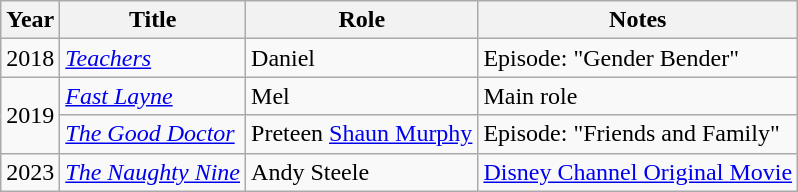<table class="wikitable sortable">
<tr>
<th>Year</th>
<th>Title</th>
<th>Role</th>
<th>Notes</th>
</tr>
<tr>
<td>2018</td>
<td><em><a href='#'>Teachers</a></em></td>
<td>Daniel</td>
<td>Episode: "Gender Bender"</td>
</tr>
<tr>
<td Rowspan=2>2019</td>
<td><em><a href='#'>Fast Layne</a></em></td>
<td>Mel</td>
<td>Main role</td>
</tr>
<tr>
<td><em><a href='#'>The Good Doctor</a></em></td>
<td>Preteen <a href='#'>Shaun Murphy</a></td>
<td>Episode: "Friends and Family"</td>
</tr>
<tr>
<td>2023</td>
<td><em><a href='#'>The Naughty Nine</a></em></td>
<td>Andy Steele</td>
<td><a href='#'>Disney Channel Original Movie</a></td>
</tr>
</table>
